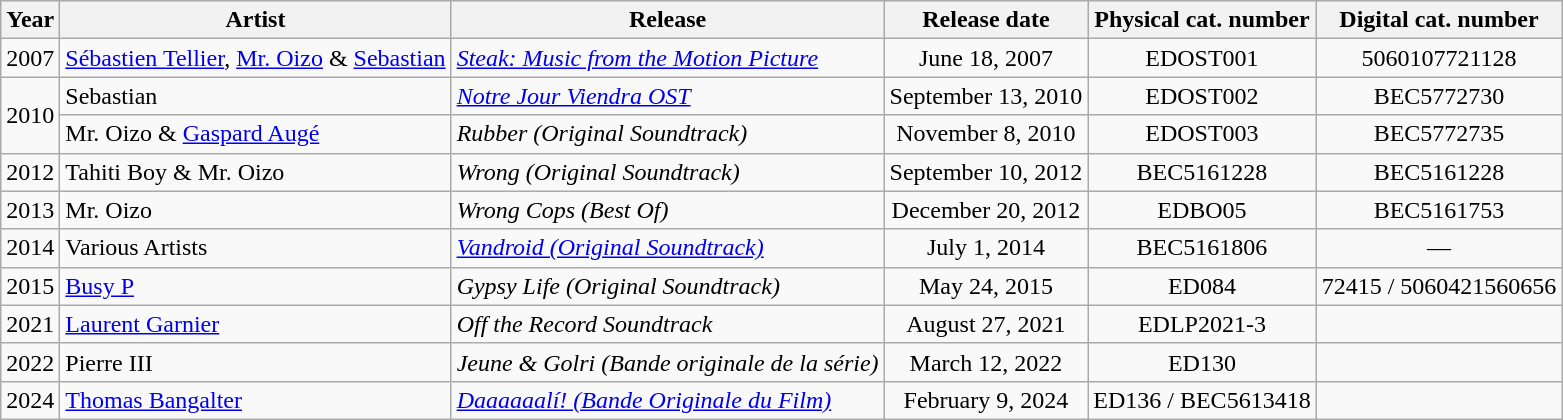<table class="wikitable">
<tr>
<th>Year</th>
<th>Artist</th>
<th>Release</th>
<th>Release date</th>
<th>Physical cat. number</th>
<th>Digital cat. number</th>
</tr>
<tr>
<td>2007</td>
<td><a href='#'>Sébastien Tellier</a>, <a href='#'>Mr. Oizo</a> & <a href='#'>Sebastian</a></td>
<td><em><a href='#'>Steak: Music from the Motion Picture</a></em></td>
<td align="center">June 18, 2007</td>
<td align="center">EDOST001</td>
<td align="center">5060107721128</td>
</tr>
<tr>
<td rowspan="2">2010</td>
<td>Sebastian</td>
<td><em><a href='#'>Notre Jour Viendra OST</a></em></td>
<td align="center">September 13, 2010</td>
<td align="center">EDOST002</td>
<td align="center">BEC5772730</td>
</tr>
<tr>
<td>Mr. Oizo & <a href='#'>Gaspard Augé</a></td>
<td><em>Rubber (Original Soundtrack)</em></td>
<td align="center">November 8, 2010</td>
<td align="center">EDOST003</td>
<td align="center">BEC5772735</td>
</tr>
<tr>
<td>2012</td>
<td>Tahiti Boy & Mr. Oizo</td>
<td><em>Wrong (Original Soundtrack)</em></td>
<td align="center">September 10, 2012</td>
<td align="center">BEC5161228</td>
<td align="center">BEC5161228</td>
</tr>
<tr>
<td>2013</td>
<td>Mr. Oizo</td>
<td><em>Wrong Cops (Best Of)</em></td>
<td align="center">December 20, 2012</td>
<td align="center">EDBO05</td>
<td align="center">BEC5161753</td>
</tr>
<tr>
<td>2014</td>
<td>Various Artists</td>
<td><em><a href='#'>Vandroid (Original Soundtrack)</a></em></td>
<td align="center">July 1, 2014</td>
<td align="center">BEC5161806</td>
<td align="center">—</td>
</tr>
<tr>
<td>2015</td>
<td><a href='#'>Busy P</a></td>
<td><em>Gypsy Life (Original Soundtrack)</em></td>
<td align="center">May 24, 2015</td>
<td align="center">ED084</td>
<td align="center">72415 / 5060421560656</td>
</tr>
<tr>
<td>2021</td>
<td><a href='#'>Laurent Garnier</a></td>
<td><em>Off the Record Soundtrack</em></td>
<td align="center">August 27, 2021</td>
<td align="center">EDLP2021-3</td>
<td></td>
</tr>
<tr>
<td>2022</td>
<td>Pierre III</td>
<td><em>Jeune & Golri (Bande originale de la série)</em></td>
<td align="center">March 12, 2022</td>
<td align="center">ED130</td>
<td></td>
</tr>
<tr>
<td>2024</td>
<td><a href='#'>Thomas Bangalter</a></td>
<td><em><a href='#'>Daaaaaalí! (Bande Originale du Film)</a></em></td>
<td align="center">February 9, 2024</td>
<td align="center">ED136 / BEC5613418</td>
<td></td>
</tr>
</table>
